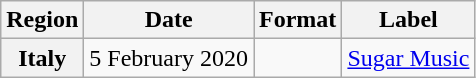<table class="wikitable plainrowheaders" style="text-align:center">
<tr>
<th>Region</th>
<th>Date</th>
<th>Format</th>
<th>Label</th>
</tr>
<tr>
<th scope="row">Italy</th>
<td>5 February 2020</td>
<td></td>
<td><a href='#'>Sugar Music</a></td>
</tr>
</table>
